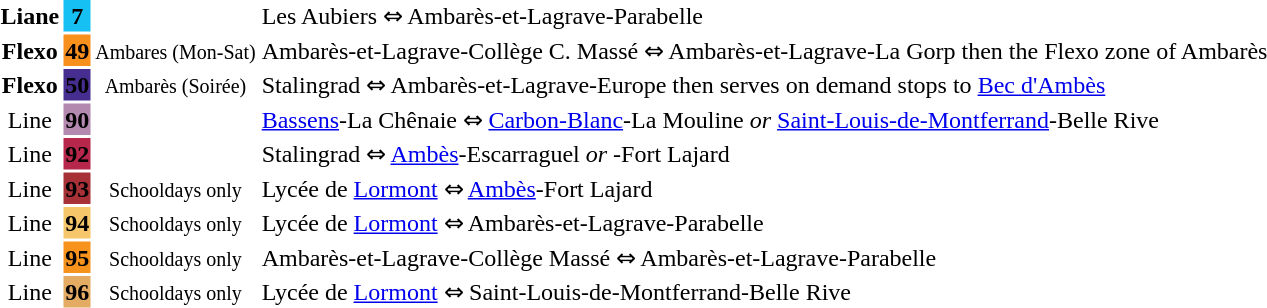<table>
<tr ---->
<td align="center"><strong>Liane</strong></td>
<td bgcolor="16C0F3"  align="center"><span><strong>7</strong></span></td>
<td></td>
<td>Les Aubiers ⇔ Ambarès-et-Lagrave-Parabelle</td>
</tr>
<tr ---->
<td align="center"><strong>Flexo</strong></td>
<td bgcolor="F7901D"   align="center"><span><strong>49</strong></span></td>
<td align="center"><small>Ambares (Mon-Sat)</small></td>
<td>Ambarès-et-Lagrave-Collège C. Massé ⇔ Ambarès-et-Lagrave-La Gorp then the Flexo zone of Ambarès</td>
</tr>
<tr ---->
<td align="center"><strong>Flexo</strong></td>
<td bgcolor="462E91"  align="center"><span><strong>50</strong></span></td>
<td align="center"><small>Ambarès (Soirée)</small></td>
<td>Stalingrad ⇔ Ambarès-et-Lagrave-Europe then serves on demand stops to <a href='#'>Bec d'Ambès</a></td>
</tr>
<tr ---->
<td align="center">Line</td>
<td bgcolor="B489B0"   align="center"><strong>90</strong></td>
<td></td>
<td><a href='#'>Bassens</a>-La Chênaie ⇔ <a href='#'>Carbon-Blanc</a>-La Mouline <em>or</em> <a href='#'>Saint-Louis-de-Montferrand</a>-Belle Rive</td>
</tr>
<tr ---->
<td align="center">Line</td>
<td bgcolor="B6274B"   align="center"><span><strong>92</strong></span></td>
<td></td>
<td>Stalingrad  ⇔ <a href='#'>Ambès</a>-Escarraguel <em>or</em> -Fort Lajard</td>
</tr>
<tr ---->
<td align="center">Line</td>
<td bgcolor="A63136"   align="center"><span><strong>93</strong></span></td>
<td align="center"><small> Schooldays only</small></td>
<td>Lycée de <a href='#'>Lormont</a> ⇔ <a href='#'>Ambès</a>-Fort Lajard</td>
</tr>
<tr ---->
<td align="center">Line</td>
<td bgcolor="F6C76A"   align="center"><strong>94</strong></td>
<td align="center"><small> Schooldays only</small></td>
<td>Lycée de <a href='#'>Lormont</a> ⇔ Ambarès-et-Lagrave-Parabelle</td>
</tr>
<tr ---->
<td align="center">Line</td>
<td bgcolor="F7931D"   align="center"><span><strong>95</strong></span></td>
<td align="center"><small> Schooldays only</small></td>
<td>Ambarès-et-Lagrave-Collège Massé  ⇔ Ambarès-et-Lagrave-Parabelle</td>
</tr>
<tr ---->
<td align="center">Line</td>
<td bgcolor="E4AB62"   align="center"><strong>96</strong></td>
<td align="center"><small> Schooldays only</small></td>
<td>Lycée de <a href='#'>Lormont</a> ⇔ Saint-Louis-de-Montferrand-Belle Rive</td>
</tr>
<tr ---->
</tr>
</table>
